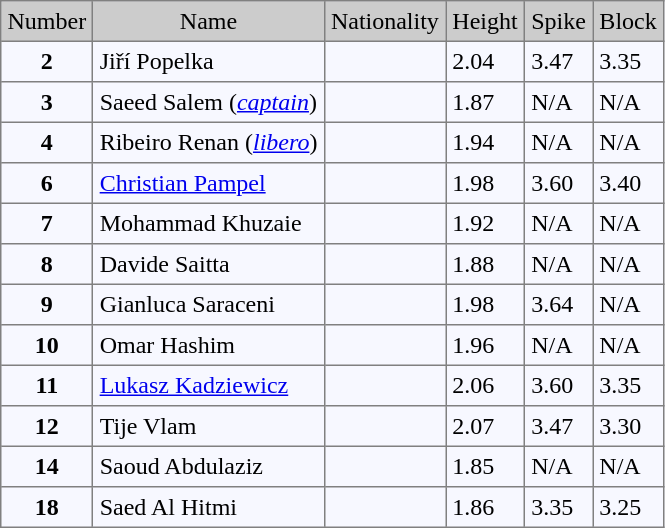<table cellpadding="4" cellspacing="5" border="1" style="background:#f7f8ff; font-size:100%; border:gray solid 1px; border-collapse:collapse;">
<tr style="background:#ccc;">
<td>Number</td>
<td style="text-align:center;">Name</td>
<td>Nationality</td>
<td>Height</td>
<td>Spike</td>
<td>Block</td>
</tr>
<tr>
<td style="text-align:center;"><strong>2</strong></td>
<td>Jiří Popelka</td>
<td style="text-align:left;"></td>
<td>2.04</td>
<td>3.47</td>
<td>3.35</td>
</tr>
<tr>
<td style="text-align:center;"><strong>3</strong></td>
<td>Saeed Salem (<em><a href='#'>captain</a></em>)</td>
<td style="text-align:left;"></td>
<td>1.87</td>
<td>N/A</td>
<td>N/A</td>
</tr>
<tr>
<td style="text-align:center;"><strong>4</strong></td>
<td>Ribeiro Renan (<a href='#'><em>libero</em></a>)</td>
<td style="text-align:left;"></td>
<td>1.94</td>
<td>N/A</td>
<td>N/A</td>
</tr>
<tr>
<td style="text-align:center;"><strong>6</strong></td>
<td><a href='#'>Christian Pampel</a></td>
<td style="text-align:left;"></td>
<td>1.98</td>
<td>3.60</td>
<td>3.40</td>
</tr>
<tr>
<td style="text-align:center;"><strong>7</strong></td>
<td>Mohammad Khuzaie</td>
<td style="text-align:left;"></td>
<td>1.92</td>
<td>N/A</td>
<td>N/A</td>
</tr>
<tr>
<td style="text-align:center;"><strong>8</strong></td>
<td>Davide Saitta</td>
<td style="text-align:left;"></td>
<td>1.88</td>
<td>N/A</td>
<td>N/A</td>
</tr>
<tr>
<td style="text-align:center;"><strong>9</strong></td>
<td>Gianluca Saraceni</td>
<td style="text-align:left;"></td>
<td>1.98</td>
<td>3.64</td>
<td>N/A</td>
</tr>
<tr>
<td style="text-align:center;"><strong>10</strong></td>
<td>Omar Hashim</td>
<td style="text-align:left;"></td>
<td>1.96</td>
<td>N/A</td>
<td>N/A</td>
</tr>
<tr>
<td style="text-align:center;"><strong>11</strong></td>
<td><a href='#'>Lukasz Kadziewicz</a></td>
<td style="text-align:left;"></td>
<td>2.06</td>
<td>3.60</td>
<td>3.35</td>
</tr>
<tr>
<td style="text-align:center;"><strong>12</strong></td>
<td>Tije Vlam</td>
<td style="text-align:left;"></td>
<td>2.07</td>
<td>3.47</td>
<td>3.30</td>
</tr>
<tr>
<td style="text-align:center;"><strong>14</strong></td>
<td>Saoud Abdulaziz</td>
<td style="text-align:left;"></td>
<td>1.85</td>
<td>N/A</td>
<td>N/A</td>
</tr>
<tr>
<td style="text-align:center;"><strong>18</strong></td>
<td>Saed Al Hitmi</td>
<td style="text-align:left;"></td>
<td>1.86</td>
<td>3.35</td>
<td>3.25</td>
</tr>
</table>
